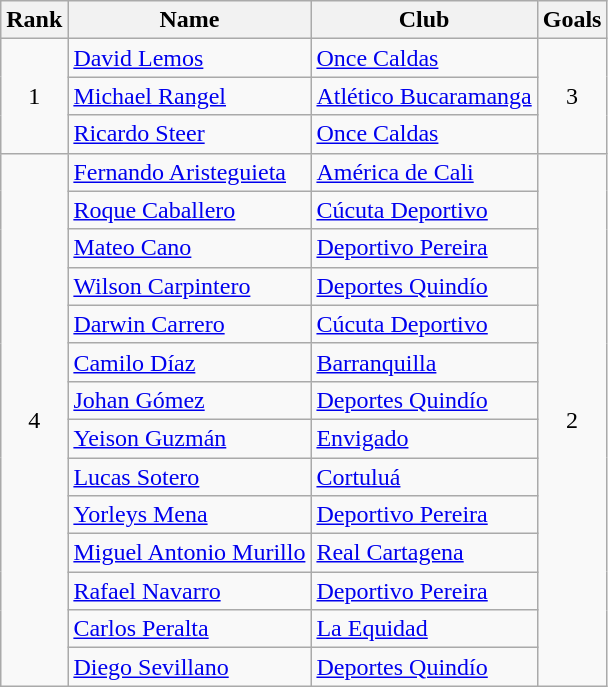<table class="wikitable" border="1">
<tr>
<th>Rank</th>
<th>Name</th>
<th>Club</th>
<th>Goals</th>
</tr>
<tr>
<td rowspan=3 align=center>1</td>
<td> <a href='#'>David Lemos</a></td>
<td><a href='#'>Once Caldas</a></td>
<td rowspan=3 align=center>3</td>
</tr>
<tr>
<td> <a href='#'>Michael Rangel</a></td>
<td><a href='#'>Atlético Bucaramanga</a></td>
</tr>
<tr>
<td> <a href='#'>Ricardo Steer</a></td>
<td><a href='#'>Once Caldas</a></td>
</tr>
<tr>
<td rowspan=14 align=center>4</td>
<td> <a href='#'>Fernando Aristeguieta</a></td>
<td><a href='#'>América de Cali</a></td>
<td rowspan=14 align=center>2</td>
</tr>
<tr>
<td> <a href='#'>Roque Caballero</a></td>
<td><a href='#'>Cúcuta Deportivo</a></td>
</tr>
<tr>
<td> <a href='#'>Mateo Cano</a></td>
<td><a href='#'>Deportivo Pereira</a></td>
</tr>
<tr>
<td> <a href='#'>Wilson Carpintero</a></td>
<td><a href='#'>Deportes Quindío</a></td>
</tr>
<tr>
<td> <a href='#'>Darwin Carrero</a></td>
<td><a href='#'>Cúcuta Deportivo</a></td>
</tr>
<tr>
<td> <a href='#'>Camilo Díaz</a></td>
<td><a href='#'>Barranquilla</a></td>
</tr>
<tr>
<td> <a href='#'>Johan Gómez</a></td>
<td><a href='#'>Deportes Quindío</a></td>
</tr>
<tr>
<td> <a href='#'>Yeison Guzmán</a></td>
<td><a href='#'>Envigado</a></td>
</tr>
<tr>
<td> <a href='#'>Lucas Sotero</a></td>
<td><a href='#'>Cortuluá</a></td>
</tr>
<tr>
<td> <a href='#'>Yorleys Mena</a></td>
<td><a href='#'>Deportivo Pereira</a></td>
</tr>
<tr>
<td> <a href='#'>Miguel Antonio Murillo</a></td>
<td><a href='#'>Real Cartagena</a></td>
</tr>
<tr>
<td> <a href='#'>Rafael Navarro</a></td>
<td><a href='#'>Deportivo Pereira</a></td>
</tr>
<tr>
<td> <a href='#'>Carlos Peralta</a></td>
<td><a href='#'>La Equidad</a></td>
</tr>
<tr>
<td> <a href='#'>Diego Sevillano</a></td>
<td><a href='#'>Deportes Quindío</a></td>
</tr>
</table>
